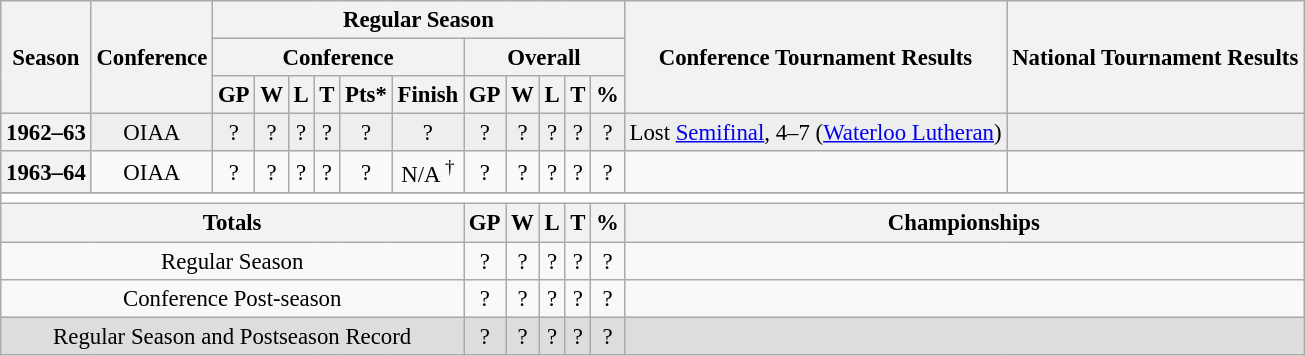<table class="wikitable" style="text-align: center; font-size: 95%">
<tr>
<th rowspan="3">Season</th>
<th rowspan="3">Conference</th>
<th colspan="11">Regular Season</th>
<th rowspan="3">Conference Tournament Results</th>
<th rowspan="3">National Tournament Results</th>
</tr>
<tr>
<th colspan="6">Conference</th>
<th colspan="5">Overall</th>
</tr>
<tr>
<th>GP</th>
<th>W</th>
<th>L</th>
<th>T</th>
<th>Pts*</th>
<th>Finish</th>
<th>GP</th>
<th>W</th>
<th>L</th>
<th>T</th>
<th>%</th>
</tr>
<tr bgcolor=eeeeee>
<th>1962–63</th>
<td>OIAA</td>
<td>?</td>
<td>?</td>
<td>?</td>
<td>?</td>
<td>?</td>
<td>?</td>
<td>?</td>
<td>?</td>
<td>?</td>
<td>?</td>
<td>?</td>
<td align="left">Lost <a href='#'>Semifinal</a>, 4–7 (<a href='#'>Waterloo Lutheran</a>)</td>
<td align="left"></td>
</tr>
<tr>
<th>1963–64</th>
<td>OIAA</td>
<td>?</td>
<td>?</td>
<td>?</td>
<td>?</td>
<td>?</td>
<td>N/A <sup>†</sup></td>
<td>?</td>
<td>?</td>
<td>?</td>
<td>?</td>
<td>?</td>
<td align="left"></td>
<td align="left"></td>
</tr>
<tr>
</tr>
<tr ->
</tr>
<tr>
<td colspan="15" style="background:#fff;"></td>
</tr>
<tr>
<th colspan="8">Totals</th>
<th>GP</th>
<th>W</th>
<th>L</th>
<th>T</th>
<th>%</th>
<th colspan="2">Championships</th>
</tr>
<tr>
<td colspan="8">Regular Season</td>
<td>?</td>
<td>?</td>
<td>?</td>
<td>?</td>
<td>?</td>
<td colspan="2" align="left"></td>
</tr>
<tr>
<td colspan="8">Conference Post-season</td>
<td>?</td>
<td>?</td>
<td>?</td>
<td>?</td>
<td>?</td>
<td colspan="2" align="left"></td>
</tr>
<tr bgcolor=dddddd>
<td colspan="8">Regular Season and Postseason Record</td>
<td>?</td>
<td>?</td>
<td>?</td>
<td>?</td>
<td>?</td>
<td colspan="2" align="left"></td>
</tr>
</table>
